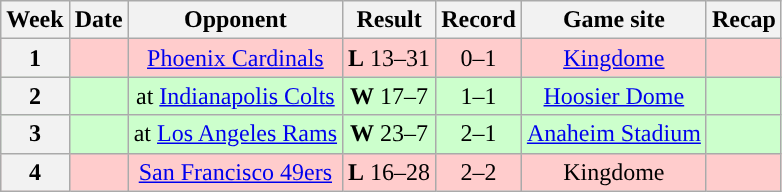<table class="wikitable" style="text-align:center">
<tr>
<th>Week</th>
<th>Date</th>
<th>Opponent</th>
<th>Result</th>
<th>Record</th>
<th>Game site</th>
<th>Recap</th>
</tr>
<tr style="background:#fcc">
<th>1</th>
<td></td>
<td><a href='#'>Phoenix Cardinals</a></td>
<td><strong>L</strong> 13–31</td>
<td>0–1</td>
<td><a href='#'>Kingdome</a></td>
<td></td>
</tr>
<tr style="background:#cfc">
<th>2</th>
<td></td>
<td>at <a href='#'>Indianapolis Colts</a></td>
<td><strong>W</strong> 17–7</td>
<td>1–1</td>
<td><a href='#'>Hoosier Dome</a></td>
<td></td>
</tr>
<tr style="background:#cfc">
<th>3</th>
<td></td>
<td>at <a href='#'>Los Angeles Rams</a></td>
<td><strong>W</strong> 23–7</td>
<td>2–1</td>
<td><a href='#'>Anaheim Stadium</a></td>
<td></td>
</tr>
<tr style="background:#fcc">
<th>4</th>
<td></td>
<td><a href='#'>San Francisco 49ers</a></td>
<td><strong>L</strong> 16–28</td>
<td>2–2</td>
<td>Kingdome</td>
<td></td>
</tr>
</table>
